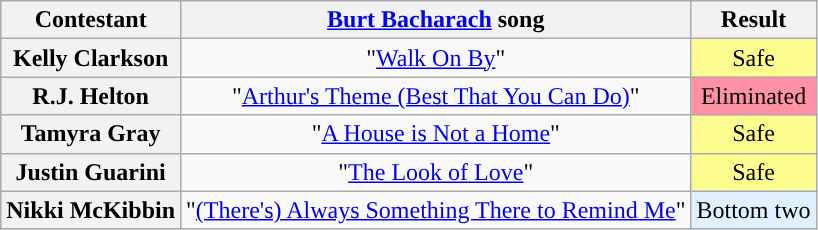<table class="wikitable unsortable" style="text-align:center;">
<tr>
<th scope="col">Contestant</th>
<th scope="col"><a href='#'>Burt Bacharach</a> song</th>
<th scope="col">Result</th>
</tr>
<tr>
<th scope="row">Kelly Clarkson</th>
<td>"<a href='#'>Walk On By</a>"</td>
<td style="background:#FDFC8F;">Safe</td>
</tr>
<tr>
<th scope="row">R.J. Helton</th>
<td>"<a href='#'>Arthur's Theme (Best That You Can Do)</a>"</td>
<td bgcolor="FF91A4">Eliminated</td>
</tr>
<tr>
<th scope="row">Tamyra Gray</th>
<td>"<a href='#'>A House is Not a Home</a>"</td>
<td style="background:#FDFC8F;">Safe</td>
</tr>
<tr>
<th scope="row">Justin Guarini</th>
<td>"<a href='#'>The Look of Love</a>"</td>
<td style="background:#FDFC8F;">Safe</td>
</tr>
<tr>
<th scope="row">Nikki McKibbin</th>
<td>"<a href='#'>(There's) Always Something There to Remind Me</a>"</td>
<td style="background:#E0F0FF;">Bottom two</td>
</tr>
</table>
